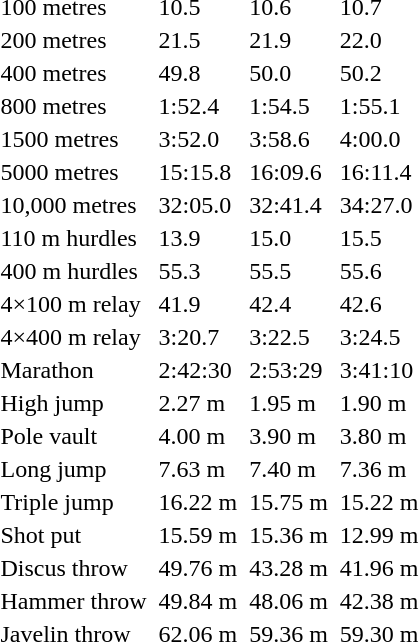<table>
<tr>
<td>100 metres</td>
<td></td>
<td>10.5</td>
<td></td>
<td>10.6</td>
<td></td>
<td>10.7</td>
</tr>
<tr>
<td>200 metres</td>
<td></td>
<td>21.5</td>
<td></td>
<td>21.9</td>
<td></td>
<td>22.0</td>
</tr>
<tr>
<td>400 metres</td>
<td></td>
<td>49.8</td>
<td></td>
<td>50.0</td>
<td></td>
<td>50.2</td>
</tr>
<tr>
<td>800 metres</td>
<td></td>
<td>1:52.4</td>
<td></td>
<td>1:54.5</td>
<td></td>
<td>1:55.1</td>
</tr>
<tr>
<td>1500 metres</td>
<td></td>
<td>3:52.0</td>
<td></td>
<td>3:58.6</td>
<td></td>
<td>4:00.0</td>
</tr>
<tr>
<td>5000 metres</td>
<td></td>
<td>15:15.8</td>
<td></td>
<td>16:09.6</td>
<td></td>
<td>16:11.4</td>
</tr>
<tr>
<td>10,000 metres</td>
<td></td>
<td>32:05.0</td>
<td></td>
<td>32:41.4</td>
<td></td>
<td>34:27.0</td>
</tr>
<tr>
<td>110 m hurdles</td>
<td></td>
<td>13.9</td>
<td></td>
<td>15.0</td>
<td></td>
<td>15.5</td>
</tr>
<tr>
<td>400 m hurdles</td>
<td></td>
<td>55.3</td>
<td></td>
<td>55.5</td>
<td></td>
<td>55.6</td>
</tr>
<tr>
<td>4×100 m relay</td>
<td></td>
<td>41.9</td>
<td></td>
<td>42.4</td>
<td></td>
<td>42.6</td>
</tr>
<tr>
<td>4×400 m relay</td>
<td></td>
<td>3:20.7</td>
<td></td>
<td>3:22.5</td>
<td></td>
<td>3:24.5</td>
</tr>
<tr>
<td>Marathon</td>
<td></td>
<td>2:42:30</td>
<td></td>
<td>2:53:29</td>
<td></td>
<td>3:41:10</td>
</tr>
<tr>
<td>High jump</td>
<td></td>
<td>2.27 m</td>
<td></td>
<td>1.95 m</td>
<td></td>
<td>1.90 m</td>
</tr>
<tr>
<td>Pole vault</td>
<td></td>
<td>4.00 m</td>
<td></td>
<td>3.90 m</td>
<td></td>
<td>3.80 m</td>
</tr>
<tr>
<td>Long jump</td>
<td></td>
<td>7.63 m</td>
<td></td>
<td>7.40 m</td>
<td></td>
<td>7.36 m</td>
</tr>
<tr>
<td>Triple jump</td>
<td></td>
<td>16.22 m</td>
<td></td>
<td>15.75 m</td>
<td></td>
<td>15.22 m</td>
</tr>
<tr>
<td>Shot put</td>
<td></td>
<td>15.59 m</td>
<td></td>
<td>15.36 m</td>
<td></td>
<td>12.99 m</td>
</tr>
<tr>
<td>Discus throw</td>
<td></td>
<td>49.76 m</td>
<td></td>
<td>43.28 m</td>
<td></td>
<td>41.96 m</td>
</tr>
<tr>
<td>Hammer throw</td>
<td></td>
<td>49.84 m</td>
<td></td>
<td>48.06 m</td>
<td></td>
<td>42.38 m</td>
</tr>
<tr>
<td>Javelin throw</td>
<td></td>
<td>62.06 m</td>
<td></td>
<td>59.36 m</td>
<td></td>
<td>59.30 m</td>
</tr>
</table>
